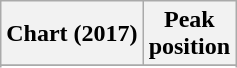<table class="wikitable sortable plainrowheaders" style="text-align:center">
<tr>
<th scope="col">Chart (2017)</th>
<th scope="col">Peak<br>position</th>
</tr>
<tr>
</tr>
<tr>
</tr>
</table>
